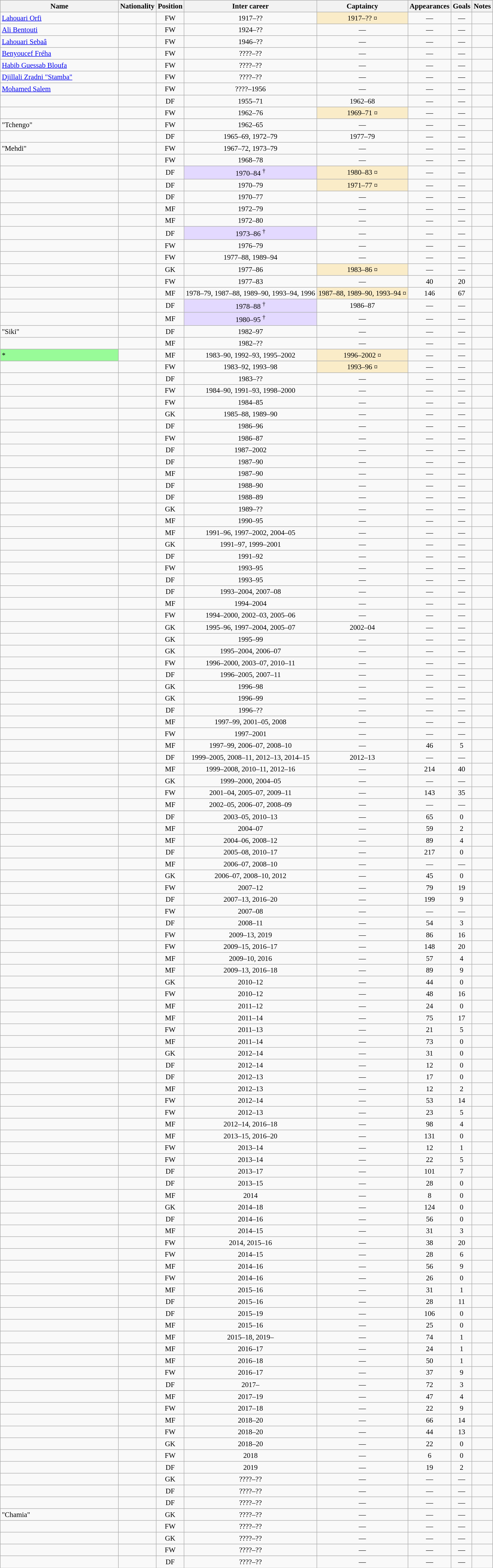<table class="wikitable sortable" style="font-size: 95%; text-align: center;">
<tr>
<th style="width:16em">Name</th>
<th>Nationality</th>
<th>Position</th>
<th>Inter career</th>
<th>Captaincy</th>
<th>Appearances</th>
<th>Goals</th>
<th>Notes</th>
</tr>
<tr>
<td align="left"><a href='#'>Lahouari Orfi</a></td>
<td align="left"></td>
<td>FW</td>
<td>1917–??</td>
<td bgcolor=faecc8>1917–?? ¤</td>
<td>—</td>
<td>—</td>
<td></td>
</tr>
<tr>
<td align="left"><a href='#'>Ali Bentouti</a></td>
<td align="left"></td>
<td>FW</td>
<td>1924–??</td>
<td>—</td>
<td>—</td>
<td>—</td>
<td></td>
</tr>
<tr>
<td align="left"><a href='#'>Lahouari Sebaâ</a></td>
<td align="left"></td>
<td>FW</td>
<td>1946–??</td>
<td>—</td>
<td>—</td>
<td>—</td>
<td></td>
</tr>
<tr>
<td align="left"><a href='#'>Benyoucef Fréha</a></td>
<td align="left"></td>
<td>FW</td>
<td>????–??</td>
<td>—</td>
<td>—</td>
<td>—</td>
<td></td>
</tr>
<tr>
<td align="left"><a href='#'>Habib Guessab Bloufa</a></td>
<td align="left"></td>
<td>FW</td>
<td>????–??</td>
<td>—</td>
<td>—</td>
<td>—</td>
<td></td>
</tr>
<tr>
<td align="left"><a href='#'>Djillali Zradni "Stamba"</a></td>
<td align="left"></td>
<td>FW</td>
<td>????–??</td>
<td>—</td>
<td>—</td>
<td>—</td>
<td></td>
</tr>
<tr>
<td align="left"><a href='#'>Mohamed Salem</a></td>
<td align="left"></td>
<td>FW</td>
<td>????–1956</td>
<td>—</td>
<td>—</td>
<td>—</td>
<td></td>
</tr>
<tr>
<td align="left"></td>
<td align="left"></td>
<td>DF</td>
<td>1955–71</td>
<td>1962–68</td>
<td>—</td>
<td>—</td>
<td></td>
</tr>
<tr>
<td align="left"></td>
<td align="left"></td>
<td>FW</td>
<td>1962–76</td>
<td bgcolor=faecc8>1969–71 ¤</td>
<td>—</td>
<td>—</td>
<td></td>
</tr>
<tr>
<td align="left"> "Tchengo"</td>
<td align="left"></td>
<td>FW</td>
<td>1962–65</td>
<td>—</td>
<td>—</td>
<td>—</td>
<td></td>
</tr>
<tr>
<td align="left"></td>
<td align="left"></td>
<td>DF</td>
<td>1965–69, 1972–79</td>
<td>1977–79</td>
<td>—</td>
<td>—</td>
<td></td>
</tr>
<tr>
<td align="left"> "Mehdi"</td>
<td align="left"></td>
<td>FW</td>
<td>1967–72, 1973–79</td>
<td>—</td>
<td>—</td>
<td>—</td>
<td></td>
</tr>
<tr>
<td align="left"></td>
<td align="left"></td>
<td>FW</td>
<td>1968–78</td>
<td>—</td>
<td>—</td>
<td>—</td>
<td></td>
</tr>
<tr>
<td align="left"></td>
<td align="left"></td>
<td>DF</td>
<td bgcolor=e3d9ff>1970–84 <sup>†</sup></td>
<td bgcolor=faecc8>1980–83 ¤</td>
<td>—</td>
<td>—</td>
<td></td>
</tr>
<tr>
<td align="left"></td>
<td align="left"></td>
<td>DF</td>
<td>1970–79</td>
<td bgcolor=faecc8>1971–77 ¤</td>
<td>—</td>
<td>—</td>
<td></td>
</tr>
<tr>
<td align="left"></td>
<td align="left"></td>
<td>DF</td>
<td>1970–77</td>
<td>—</td>
<td>—</td>
<td>—</td>
<td></td>
</tr>
<tr>
<td align="left"></td>
<td align="left"></td>
<td>MF</td>
<td>1972–79</td>
<td>—</td>
<td>—</td>
<td>—</td>
<td></td>
</tr>
<tr>
<td align="left"></td>
<td align="left"></td>
<td>MF</td>
<td>1972–80</td>
<td>—</td>
<td>—</td>
<td>—</td>
<td></td>
</tr>
<tr>
<td align="left"></td>
<td align="left"></td>
<td>DF</td>
<td bgcolor=e3d9ff>1973–86 <sup>†</sup></td>
<td>—</td>
<td>—</td>
<td>—</td>
<td></td>
</tr>
<tr>
<td align="left"></td>
<td align="left"></td>
<td>FW</td>
<td>1976–79</td>
<td>—</td>
<td>—</td>
<td>—</td>
<td></td>
</tr>
<tr>
<td align="left"></td>
<td align="left"></td>
<td>FW</td>
<td>1977–88, 1989–94</td>
<td>—</td>
<td>—</td>
<td>—</td>
<td></td>
</tr>
<tr>
<td align="left"></td>
<td align="left"></td>
<td>GK</td>
<td>1977–86</td>
<td bgcolor=faecc8>1983–86 ¤</td>
<td>—</td>
<td>—</td>
<td></td>
</tr>
<tr>
<td align="left"></td>
<td align="left"></td>
<td>FW</td>
<td>1977–83</td>
<td>—</td>
<td>40</td>
<td>20</td>
<td></td>
</tr>
<tr>
<td align="left"></td>
<td align="left"></td>
<td>MF</td>
<td>1978–79, 1987–88, 1989–90, 1993–94, 1996</td>
<td bgcolor=faecc8>1987–88, 1989–90, 1993–94 ¤</td>
<td>146</td>
<td>67</td>
<td></td>
</tr>
<tr>
<td align="left"></td>
<td align="left"></td>
<td>DF</td>
<td bgcolor=e3d9ff>1978–88 <sup>†</sup></td>
<td>1986–87</td>
<td>—</td>
<td>—</td>
<td></td>
</tr>
<tr>
<td align="left"></td>
<td align="left"></td>
<td>MF</td>
<td bgcolor=e3d9ff>1980–95 <sup>†</sup></td>
<td>—</td>
<td>—</td>
<td>—</td>
<td></td>
</tr>
<tr>
<td align="left"> "Siki"</td>
<td align="left"></td>
<td>DF</td>
<td>1982–97</td>
<td>—</td>
<td>—</td>
<td>—</td>
<td></td>
</tr>
<tr>
<td align="left"></td>
<td align="left"></td>
<td>MF</td>
<td>1982–??</td>
<td>—</td>
<td>—</td>
<td>—</td>
<td></td>
</tr>
<tr>
<td align="left" bgcolor=98fb98> *</td>
<td align="left"></td>
<td>MF</td>
<td>1983–90, 1992–93, 1995–2002</td>
<td bgcolor=faecc8>1996–2002 ¤</td>
<td>—</td>
<td>—</td>
<td></td>
</tr>
<tr>
<td align="left"></td>
<td align="left"></td>
<td>FW</td>
<td>1983–92, 1993–98</td>
<td bgcolor=faecc8>1993–96 ¤</td>
<td>—</td>
<td>—</td>
<td></td>
</tr>
<tr>
<td align="left"></td>
<td align="left"></td>
<td>DF</td>
<td>1983–??</td>
<td>—</td>
<td>—</td>
<td>—</td>
<td></td>
</tr>
<tr>
<td align="left"></td>
<td align="left"></td>
<td>FW</td>
<td>1984–90, 1991–93, 1998–2000</td>
<td>—</td>
<td>—</td>
<td>—</td>
<td></td>
</tr>
<tr>
<td align="left"></td>
<td align="left"></td>
<td>FW</td>
<td>1984–85</td>
<td>—</td>
<td>—</td>
<td>—</td>
<td></td>
</tr>
<tr>
<td align="left"></td>
<td align="left"></td>
<td>GK</td>
<td>1985–88, 1989–90</td>
<td>—</td>
<td>—</td>
<td>—</td>
<td></td>
</tr>
<tr>
<td align="left"></td>
<td align="left"></td>
<td>DF</td>
<td>1986–96</td>
<td>—</td>
<td>—</td>
<td>—</td>
<td></td>
</tr>
<tr>
<td align="left"></td>
<td align="left"></td>
<td>FW</td>
<td>1986–87</td>
<td>—</td>
<td>—</td>
<td>—</td>
<td></td>
</tr>
<tr>
<td align="left"></td>
<td align="left"></td>
<td>DF</td>
<td>1987–2002</td>
<td>—</td>
<td>—</td>
<td>—</td>
<td></td>
</tr>
<tr>
<td align="left"></td>
<td align="left"></td>
<td>DF</td>
<td>1987–90</td>
<td>—</td>
<td>—</td>
<td>—</td>
<td></td>
</tr>
<tr>
<td align="left"></td>
<td align="left"></td>
<td>MF</td>
<td>1987–90</td>
<td>—</td>
<td>—</td>
<td>—</td>
<td></td>
</tr>
<tr>
<td align="left"></td>
<td align="left"></td>
<td>DF</td>
<td>1988–90</td>
<td>—</td>
<td>—</td>
<td>—</td>
<td></td>
</tr>
<tr>
<td align="left"></td>
<td align="left"></td>
<td>DF</td>
<td>1988–89</td>
<td>—</td>
<td>—</td>
<td>—</td>
<td></td>
</tr>
<tr>
<td align="left"></td>
<td align="left"></td>
<td>GK</td>
<td>1989–??</td>
<td>—</td>
<td>—</td>
<td>—</td>
<td></td>
</tr>
<tr>
<td align="left"></td>
<td align="left"></td>
<td>MF</td>
<td>1990–95</td>
<td>—</td>
<td>—</td>
<td>—</td>
<td></td>
</tr>
<tr>
<td align="left"></td>
<td align="left"></td>
<td>MF</td>
<td>1991–96, 1997–2002, 2004–05</td>
<td>—</td>
<td>—</td>
<td>—</td>
<td></td>
</tr>
<tr>
<td align="left"></td>
<td align="left"></td>
<td>GK</td>
<td>1991–97, 1999–2001</td>
<td>—</td>
<td>—</td>
<td>—</td>
<td></td>
</tr>
<tr>
<td align="left"></td>
<td align="left"></td>
<td>DF</td>
<td>1991–92</td>
<td>—</td>
<td>—</td>
<td>—</td>
<td></td>
</tr>
<tr>
<td align="left"></td>
<td align="left"></td>
<td>FW</td>
<td>1993–95</td>
<td>—</td>
<td>—</td>
<td>—</td>
<td></td>
</tr>
<tr>
<td align="left"></td>
<td align="left"></td>
<td>DF</td>
<td>1993–95</td>
<td>—</td>
<td>—</td>
<td>—</td>
<td></td>
</tr>
<tr>
<td align="left"></td>
<td align="left"></td>
<td>DF</td>
<td>1993–2004, 2007–08</td>
<td>—</td>
<td>—</td>
<td>—</td>
<td></td>
</tr>
<tr>
<td align="left"></td>
<td align="left"></td>
<td>MF</td>
<td>1994–2004</td>
<td>—</td>
<td>—</td>
<td>—</td>
<td></td>
</tr>
<tr>
<td align="left"></td>
<td align="left"></td>
<td>FW</td>
<td>1994–2000, 2002–03, 2005–06</td>
<td>—</td>
<td>—</td>
<td>—</td>
<td></td>
</tr>
<tr>
<td align="left"></td>
<td align="left"></td>
<td>GK</td>
<td>1995–96, 1997–2004, 2005–07</td>
<td>2002–04</td>
<td>—</td>
<td>—</td>
<td></td>
</tr>
<tr>
<td align="left"></td>
<td align="left"></td>
<td>GK</td>
<td>1995–99</td>
<td>—</td>
<td>—</td>
<td>—</td>
<td></td>
</tr>
<tr>
<td align="left"></td>
<td align="left"></td>
<td>GK</td>
<td>1995–2004, 2006–07</td>
<td>—</td>
<td>—</td>
<td>—</td>
<td></td>
</tr>
<tr>
<td align="left"></td>
<td align="left"></td>
<td>FW</td>
<td>1996–2000, 2003–07, 2010–11</td>
<td>—</td>
<td>—</td>
<td>—</td>
<td></td>
</tr>
<tr>
<td align="left"></td>
<td align="left"></td>
<td>DF</td>
<td>1996–2005, 2007–11</td>
<td>—</td>
<td>—</td>
<td>—</td>
<td></td>
</tr>
<tr>
<td align="left"></td>
<td align="left"></td>
<td>GK</td>
<td>1996–98</td>
<td>—</td>
<td>—</td>
<td>—</td>
<td></td>
</tr>
<tr>
<td align="left"></td>
<td align="left"></td>
<td>GK</td>
<td>1996–99</td>
<td>—</td>
<td>—</td>
<td>—</td>
<td></td>
</tr>
<tr>
<td align="left"></td>
<td align="left"></td>
<td>DF</td>
<td>1996–??</td>
<td>—</td>
<td>—</td>
<td>—</td>
<td></td>
</tr>
<tr>
<td align="left"></td>
<td align="left"></td>
<td>MF</td>
<td>1997–99, 2001–05, 2008</td>
<td>—</td>
<td>—</td>
<td>—</td>
<td></td>
</tr>
<tr>
<td align="left"></td>
<td align="left"></td>
<td>FW</td>
<td>1997–2001</td>
<td>—</td>
<td>—</td>
<td>—</td>
<td></td>
</tr>
<tr>
<td align="left"></td>
<td align="left"></td>
<td>MF</td>
<td>1997–99, 2006–07, 2008–10</td>
<td>—</td>
<td>46</td>
<td>5</td>
<td></td>
</tr>
<tr>
<td align="left"></td>
<td align="left"></td>
<td>DF</td>
<td>1999–2005, 2008–11, 2012–13, 2014–15</td>
<td>2012–13</td>
<td>—</td>
<td>—</td>
<td></td>
</tr>
<tr>
<td align="left"></td>
<td align="left"></td>
<td>MF</td>
<td>1999–2008, 2010–11, 2012–16</td>
<td>—</td>
<td>214</td>
<td>40</td>
<td></td>
</tr>
<tr>
<td align="left"></td>
<td align="left"></td>
<td>GK</td>
<td>1999–2000, 2004–05</td>
<td>—</td>
<td>—</td>
<td>—</td>
<td></td>
</tr>
<tr>
<td align="left"></td>
<td align="left"></td>
<td>FW</td>
<td>2001–04, 2005–07, 2009–11</td>
<td>—</td>
<td>143</td>
<td>35</td>
<td></td>
</tr>
<tr>
<td align="left"></td>
<td align="left"></td>
<td>MF</td>
<td>2002–05, 2006–07, 2008–09</td>
<td>—</td>
<td>—</td>
<td>—</td>
<td></td>
</tr>
<tr>
<td align="left"></td>
<td align="left"></td>
<td>DF</td>
<td>2003–05, 2010–13</td>
<td>—</td>
<td>65</td>
<td>0</td>
<td></td>
</tr>
<tr>
<td align="left"></td>
<td align="left"></td>
<td>MF</td>
<td>2004–07</td>
<td>—</td>
<td>59</td>
<td>2</td>
<td></td>
</tr>
<tr>
<td align="left"></td>
<td align="left"></td>
<td>MF</td>
<td>2004–06, 2008–12</td>
<td>—</td>
<td>89</td>
<td>4</td>
<td></td>
</tr>
<tr>
<td align="left"></td>
<td align="left"></td>
<td>DF</td>
<td>2005–08, 2010–17</td>
<td>—</td>
<td>217</td>
<td>0</td>
<td></td>
</tr>
<tr>
<td align="left"></td>
<td align="left"></td>
<td>MF</td>
<td>2006–07, 2008–10</td>
<td>—</td>
<td>—</td>
<td>—</td>
<td></td>
</tr>
<tr>
<td align="left"></td>
<td align="left"></td>
<td>GK</td>
<td>2006–07, 2008–10, 2012</td>
<td>—</td>
<td>45</td>
<td>0</td>
<td></td>
</tr>
<tr>
<td align="left"></td>
<td align="left"></td>
<td>FW</td>
<td>2007–12</td>
<td>—</td>
<td>79</td>
<td>19</td>
<td></td>
</tr>
<tr>
<td align="left"></td>
<td align="left"></td>
<td>DF</td>
<td>2007–13, 2016–20</td>
<td>—</td>
<td>199</td>
<td>9</td>
<td></td>
</tr>
<tr>
<td align="left"></td>
<td align="left"></td>
<td>FW</td>
<td>2007–08</td>
<td>—</td>
<td>—</td>
<td>—</td>
<td></td>
</tr>
<tr>
<td align="left"></td>
<td align="left"></td>
<td>DF</td>
<td>2008–11</td>
<td>—</td>
<td>54</td>
<td>3</td>
<td></td>
</tr>
<tr>
<td align="left"></td>
<td align="left"></td>
<td>FW</td>
<td>2009–13, 2019</td>
<td>—</td>
<td>86</td>
<td>16</td>
<td></td>
</tr>
<tr>
<td align="left"></td>
<td align="left"></td>
<td>FW</td>
<td>2009–15, 2016–17</td>
<td>—</td>
<td>148</td>
<td>20</td>
<td></td>
</tr>
<tr>
<td align="left"></td>
<td align="left"></td>
<td>MF</td>
<td>2009–10, 2016</td>
<td>—</td>
<td>57</td>
<td>4</td>
<td></td>
</tr>
<tr>
<td align="left"></td>
<td align="left"></td>
<td>MF</td>
<td>2009–13, 2016–18</td>
<td>—</td>
<td>89</td>
<td>9</td>
<td></td>
</tr>
<tr>
<td align="left"></td>
<td align="left"></td>
<td>GK</td>
<td>2010–12</td>
<td>—</td>
<td>44</td>
<td>0</td>
<td></td>
</tr>
<tr>
<td align="left"></td>
<td align="left"></td>
<td>FW</td>
<td>2010–12</td>
<td>—</td>
<td>48</td>
<td>16</td>
<td></td>
</tr>
<tr>
<td align="left"></td>
<td align="left"></td>
<td>MF</td>
<td>2011–12</td>
<td>—</td>
<td>24</td>
<td>0</td>
<td></td>
</tr>
<tr>
<td align="left"></td>
<td align="left"></td>
<td>MF</td>
<td>2011–14</td>
<td>—</td>
<td>75</td>
<td>17</td>
<td></td>
</tr>
<tr>
<td align="left"></td>
<td align="left"></td>
<td>FW</td>
<td>2011–13</td>
<td>—</td>
<td>21</td>
<td>5</td>
<td></td>
</tr>
<tr>
<td align="left"></td>
<td align="left"></td>
<td>MF</td>
<td>2011–14</td>
<td>—</td>
<td>73</td>
<td>0</td>
<td></td>
</tr>
<tr>
<td align="left"></td>
<td align="left"></td>
<td>GK</td>
<td>2012–14</td>
<td>—</td>
<td>31</td>
<td>0</td>
<td></td>
</tr>
<tr>
<td align="left"></td>
<td align="left"></td>
<td>DF</td>
<td>2012–14</td>
<td>—</td>
<td>12</td>
<td>0</td>
<td></td>
</tr>
<tr>
<td align="left"></td>
<td align="left"></td>
<td>DF</td>
<td>2012–13</td>
<td>—</td>
<td>17</td>
<td>0</td>
<td></td>
</tr>
<tr>
<td align="left"></td>
<td align="left"></td>
<td>MF</td>
<td>2012–13</td>
<td>—</td>
<td>12</td>
<td>2</td>
<td></td>
</tr>
<tr>
<td align="left"></td>
<td align="left"></td>
<td>FW</td>
<td>2012–14</td>
<td>—</td>
<td>53</td>
<td>14</td>
<td></td>
</tr>
<tr>
<td align="left"></td>
<td align="left"></td>
<td>FW</td>
<td>2012–13</td>
<td>—</td>
<td>23</td>
<td>5</td>
<td></td>
</tr>
<tr>
<td align="left"></td>
<td align="left"></td>
<td>MF</td>
<td>2012–14, 2016–18</td>
<td>—</td>
<td>98</td>
<td>4</td>
<td></td>
</tr>
<tr>
<td align="left"></td>
<td align="left"></td>
<td>MF</td>
<td>2013–15, 2016–20</td>
<td>—</td>
<td>131</td>
<td>0</td>
<td></td>
</tr>
<tr>
<td align="left"></td>
<td align="left"></td>
<td>FW</td>
<td>2013–14</td>
<td>—</td>
<td>12</td>
<td>1</td>
<td></td>
</tr>
<tr>
<td align="left"></td>
<td align="left"></td>
<td>FW</td>
<td>2013–14</td>
<td>—</td>
<td>22</td>
<td>5</td>
<td></td>
</tr>
<tr>
<td align="left"></td>
<td align="left"></td>
<td>DF</td>
<td>2013–17</td>
<td>—</td>
<td>101</td>
<td>7</td>
<td></td>
</tr>
<tr>
<td align="left"></td>
<td align="left"></td>
<td>DF</td>
<td>2013–15</td>
<td>—</td>
<td>28</td>
<td>0</td>
<td></td>
</tr>
<tr>
<td align="left"></td>
<td align="left"></td>
<td>MF</td>
<td>2014</td>
<td>—</td>
<td>8</td>
<td>0</td>
<td></td>
</tr>
<tr>
<td align="left"></td>
<td align="left"></td>
<td>GK</td>
<td>2014–18</td>
<td>—</td>
<td>124</td>
<td>0</td>
<td></td>
</tr>
<tr>
<td align="left"></td>
<td align="left"></td>
<td>DF</td>
<td>2014–16</td>
<td>—</td>
<td>56</td>
<td>0</td>
<td></td>
</tr>
<tr>
<td align="left"></td>
<td align="left"></td>
<td>MF</td>
<td>2014–15</td>
<td>—</td>
<td>31</td>
<td>3</td>
<td></td>
</tr>
<tr>
<td align="left"></td>
<td align="left"></td>
<td>FW</td>
<td>2014, 2015–16</td>
<td>—</td>
<td>38</td>
<td>20</td>
<td></td>
</tr>
<tr>
<td align="left"></td>
<td align="left"></td>
<td>FW</td>
<td>2014–15</td>
<td>—</td>
<td>28</td>
<td>6</td>
<td></td>
</tr>
<tr>
<td align="left"></td>
<td align="left"></td>
<td>MF</td>
<td>2014–16</td>
<td>—</td>
<td>56</td>
<td>9</td>
<td></td>
</tr>
<tr>
<td align="left"></td>
<td align="left"></td>
<td>FW</td>
<td>2014–16</td>
<td>—</td>
<td>26</td>
<td>0</td>
<td></td>
</tr>
<tr>
<td align="left"></td>
<td align="left"></td>
<td>MF</td>
<td>2015–16</td>
<td>—</td>
<td>31</td>
<td>1</td>
<td></td>
</tr>
<tr>
<td align="left"></td>
<td align="left"></td>
<td>DF</td>
<td>2015–16</td>
<td>—</td>
<td>28</td>
<td>11</td>
<td></td>
</tr>
<tr>
<td align="left"></td>
<td align="left"></td>
<td>DF</td>
<td>2015–19</td>
<td>—</td>
<td>106</td>
<td>0</td>
<td></td>
</tr>
<tr>
<td align="left"></td>
<td align="left"></td>
<td>MF</td>
<td>2015–16</td>
<td>—</td>
<td>25</td>
<td>0</td>
<td></td>
</tr>
<tr>
<td align="left"><strong></strong></td>
<td align="left"></td>
<td>MF</td>
<td>2015–18, 2019–</td>
<td>—</td>
<td>74</td>
<td>1</td>
<td></td>
</tr>
<tr>
<td align="left"></td>
<td align="left"></td>
<td>MF</td>
<td>2016–17</td>
<td>—</td>
<td>24</td>
<td>1</td>
<td></td>
</tr>
<tr>
<td align="left"></td>
<td align="left"></td>
<td>MF</td>
<td>2016–18</td>
<td>—</td>
<td>50</td>
<td>1</td>
<td></td>
</tr>
<tr>
<td align="left"></td>
<td align="left"></td>
<td>FW</td>
<td>2016–17</td>
<td>—</td>
<td>37</td>
<td>9</td>
<td></td>
</tr>
<tr>
<td align="left"><strong></strong></td>
<td align="left"></td>
<td>DF</td>
<td>2017–</td>
<td>—</td>
<td>72</td>
<td>3</td>
<td></td>
</tr>
<tr>
<td align="left"></td>
<td align="left"></td>
<td>MF</td>
<td>2017–19</td>
<td>—</td>
<td>47</td>
<td>4</td>
<td></td>
</tr>
<tr>
<td align="left"></td>
<td align="left"></td>
<td>FW</td>
<td>2017–18</td>
<td>—</td>
<td>22</td>
<td>9</td>
<td></td>
</tr>
<tr>
<td align="left"></td>
<td align="left"></td>
<td>MF</td>
<td>2018–20</td>
<td>—</td>
<td>66</td>
<td>14</td>
<td></td>
</tr>
<tr>
<td align="left"></td>
<td align="left"></td>
<td>FW</td>
<td>2018–20</td>
<td>—</td>
<td>44</td>
<td>13</td>
<td></td>
</tr>
<tr>
<td align="left"></td>
<td align="left"></td>
<td>GK</td>
<td>2018–20</td>
<td>—</td>
<td>22</td>
<td>0</td>
<td></td>
</tr>
<tr>
<td align="left"></td>
<td align="left"></td>
<td>FW</td>
<td>2018</td>
<td>—</td>
<td>6</td>
<td>0</td>
<td></td>
</tr>
<tr>
<td align="left"></td>
<td align="left"></td>
<td>DF</td>
<td>2019</td>
<td>—</td>
<td>19</td>
<td>2</td>
<td></td>
</tr>
<tr>
<td align="left"></td>
<td align="left"></td>
<td>GK</td>
<td>????–??</td>
<td>—</td>
<td>—</td>
<td>—</td>
<td></td>
</tr>
<tr>
<td align="left"></td>
<td align="left"></td>
<td>DF</td>
<td>????–??</td>
<td>—</td>
<td>—</td>
<td>—</td>
<td></td>
</tr>
<tr>
<td align="left"></td>
<td align="left"></td>
<td>DF</td>
<td>????–??</td>
<td>—</td>
<td>—</td>
<td>—</td>
<td></td>
</tr>
<tr>
<td align="left"> "Chamia"</td>
<td align="left"></td>
<td>GK</td>
<td>????–??</td>
<td>—</td>
<td>—</td>
<td>—</td>
<td></td>
</tr>
<tr>
<td align="left"></td>
<td align="left"></td>
<td>FW</td>
<td>????–??</td>
<td>—</td>
<td>—</td>
<td>—</td>
<td></td>
</tr>
<tr>
<td align="left"></td>
<td align="left"></td>
<td>GK</td>
<td>????–??</td>
<td>—</td>
<td>—</td>
<td>—</td>
<td></td>
</tr>
<tr>
<td align="left"></td>
<td align="left"></td>
<td>FW</td>
<td>????–??</td>
<td>—</td>
<td>—</td>
<td>—</td>
<td></td>
</tr>
<tr>
<td align="left"></td>
<td align="left"></td>
<td>DF</td>
<td>????–??</td>
<td>—</td>
<td>—</td>
<td>—</td>
<td></td>
</tr>
</table>
